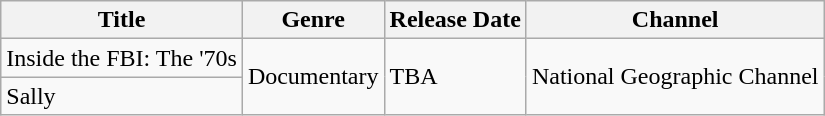<table class="wikitable sortable">
<tr>
<th>Title</th>
<th>Genre</th>
<th>Release Date</th>
<th>Channel</th>
</tr>
<tr>
<td>Inside the FBI: The '70s</td>
<td rowspan="2">Documentary</td>
<td rowspan="2">TBA</td>
<td rowspan="2">National Geographic Channel</td>
</tr>
<tr>
<td>Sally</td>
</tr>
</table>
